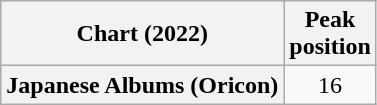<table class="wikitable plainrowheaders" style="text-align:center">
<tr>
<th scope="col">Chart (2022)</th>
<th scope="col">Peak<br>position</th>
</tr>
<tr>
<th scope="row">Japanese Albums (Oricon)</th>
<td>16</td>
</tr>
</table>
